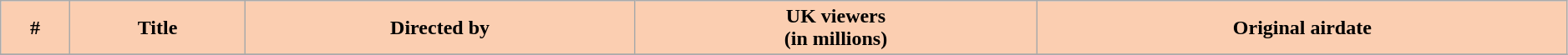<table class="wikitable plainrowheaders" style="background: #ffffff; width:99%;">
<tr>
<th style="background: #FBCEB1;">#</th>
<th style="background: #FBCEB1;">Title</th>
<th style="background: #FBCEB1;">Directed by</th>
<th style="background: #FBCEB1;">UK viewers<br>(in millions)</th>
<th style="background: #FBCEB1;">Original airdate</th>
</tr>
<tr>
</tr>
</table>
